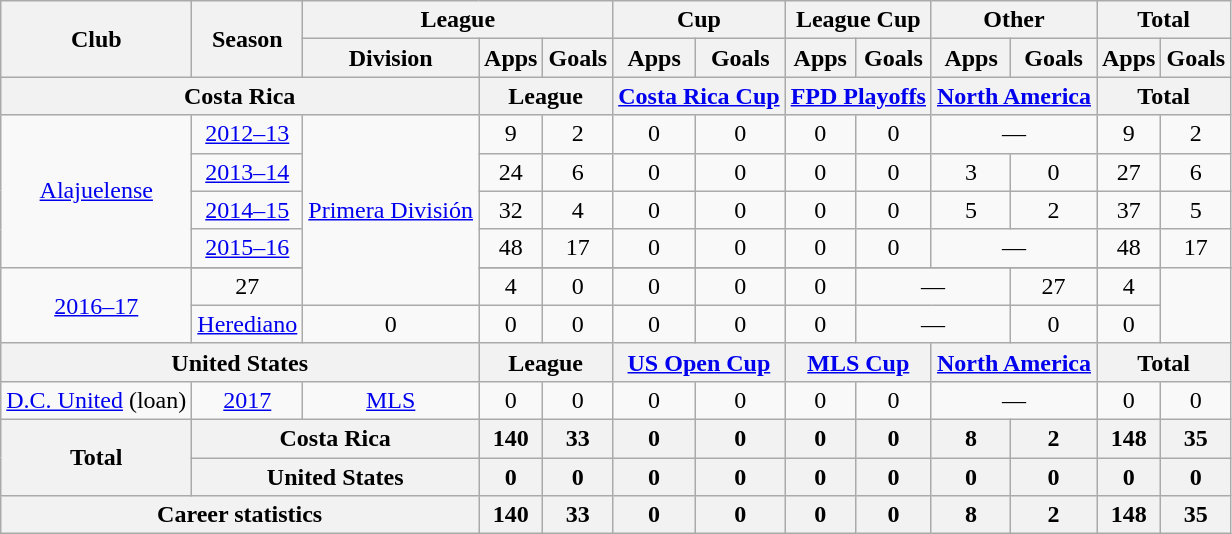<table class="wikitable" style="text-align:center;">
<tr>
<th rowspan="2">Club</th>
<th rowspan="2">Season</th>
<th colspan="3">League</th>
<th colspan="2">Cup</th>
<th colspan="2">League Cup</th>
<th colspan="2">Other</th>
<th colspan="2">Total</th>
</tr>
<tr>
<th>Division</th>
<th>Apps</th>
<th>Goals</th>
<th>Apps</th>
<th>Goals</th>
<th>Apps</th>
<th>Goals</th>
<th>Apps</th>
<th>Goals</th>
<th>Apps</th>
<th>Goals</th>
</tr>
<tr>
<th colspan="3">Costa Rica</th>
<th colspan="2">League</th>
<th colspan="2"><a href='#'>Costa Rica Cup</a></th>
<th colspan="2"><a href='#'>FPD Playoffs</a></th>
<th colspan="2"><a href='#'>North America</a></th>
<th colspan="2">Total</th>
</tr>
<tr>
<td rowspan="5"><a href='#'>Alajuelense</a></td>
<td><a href='#'>2012–13</a></td>
<td rowspan="6"><a href='#'>Primera División</a></td>
<td>9</td>
<td>2</td>
<td>0</td>
<td>0</td>
<td>0</td>
<td>0</td>
<td colspan="2">—</td>
<td>9</td>
<td>2</td>
</tr>
<tr>
<td><a href='#'>2013–14</a></td>
<td>24</td>
<td>6</td>
<td>0</td>
<td>0</td>
<td>0</td>
<td>0</td>
<td>3</td>
<td>0</td>
<td>27</td>
<td>6</td>
</tr>
<tr>
<td><a href='#'>2014–15</a></td>
<td>32</td>
<td>4</td>
<td>0</td>
<td>0</td>
<td>0</td>
<td>0</td>
<td>5</td>
<td>2</td>
<td>37</td>
<td>5</td>
</tr>
<tr>
<td><a href='#'>2015–16</a></td>
<td>48</td>
<td>17</td>
<td>0</td>
<td>0</td>
<td>0</td>
<td>0</td>
<td colspan="2">—</td>
<td>48</td>
<td>17</td>
</tr>
<tr>
</tr>
<tr>
<td rowspan="2"><a href='#'>2016–17</a></td>
<td>27</td>
<td>4</td>
<td>0</td>
<td>0</td>
<td>0</td>
<td>0</td>
<td colspan="2">—</td>
<td>27</td>
<td>4</td>
</tr>
<tr>
<td><a href='#'>Herediano</a></td>
<td>0</td>
<td>0</td>
<td>0</td>
<td>0</td>
<td>0</td>
<td>0</td>
<td colspan="2">—</td>
<td>0</td>
<td>0</td>
</tr>
<tr>
<th colspan="3">United States</th>
<th colspan="2">League</th>
<th colspan="2"><a href='#'>US Open Cup</a></th>
<th colspan="2"><a href='#'>MLS Cup</a></th>
<th colspan="2"><a href='#'>North America</a></th>
<th colspan="2">Total</th>
</tr>
<tr>
<td><a href='#'>D.C. United</a> (loan)</td>
<td><a href='#'>2017</a></td>
<td><a href='#'>MLS</a></td>
<td>0</td>
<td>0</td>
<td>0</td>
<td>0</td>
<td>0</td>
<td>0</td>
<td colspan="2">—</td>
<td>0</td>
<td>0</td>
</tr>
<tr>
<th rowspan="2">Total</th>
<th colspan="2">Costa Rica</th>
<th>140</th>
<th>33</th>
<th>0</th>
<th>0</th>
<th>0</th>
<th>0</th>
<th>8</th>
<th>2</th>
<th>148</th>
<th>35</th>
</tr>
<tr>
<th colspan="2">United States</th>
<th>0</th>
<th>0</th>
<th>0</th>
<th>0</th>
<th>0</th>
<th>0</th>
<th>0</th>
<th>0</th>
<th>0</th>
<th>0</th>
</tr>
<tr>
<th colspan="3">Career statistics</th>
<th>140</th>
<th>33</th>
<th>0</th>
<th>0</th>
<th>0</th>
<th>0</th>
<th>8</th>
<th>2</th>
<th>148</th>
<th>35</th>
</tr>
</table>
